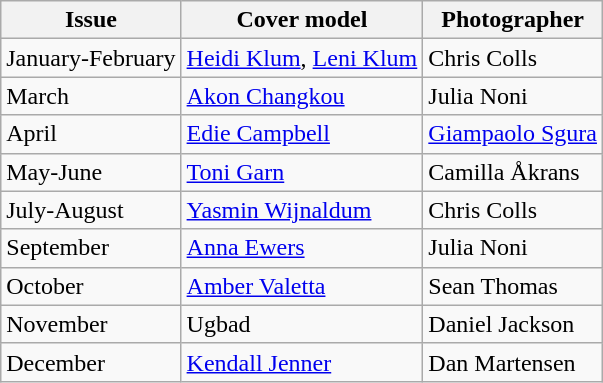<table class="sortable wikitable">
<tr>
<th>Issue</th>
<th>Cover model</th>
<th>Photographer</th>
</tr>
<tr>
<td>January-February</td>
<td><a href='#'>Heidi Klum</a>, <a href='#'>Leni Klum</a></td>
<td>Chris Colls</td>
</tr>
<tr>
<td>March</td>
<td><a href='#'>Akon Changkou</a></td>
<td>Julia Noni</td>
</tr>
<tr>
<td>April</td>
<td><a href='#'>Edie Campbell</a></td>
<td><a href='#'>Giampaolo Sgura</a></td>
</tr>
<tr>
<td>May-June</td>
<td><a href='#'>Toni Garn</a></td>
<td>Camilla Åkrans</td>
</tr>
<tr>
<td>July-August</td>
<td><a href='#'>Yasmin Wijnaldum</a></td>
<td>Chris Colls</td>
</tr>
<tr>
<td>September</td>
<td><a href='#'>Anna Ewers</a></td>
<td>Julia Noni</td>
</tr>
<tr>
<td>October</td>
<td><a href='#'>Amber Valetta</a></td>
<td>Sean Thomas</td>
</tr>
<tr>
<td>November</td>
<td>Ugbad</td>
<td>Daniel Jackson</td>
</tr>
<tr>
<td>December</td>
<td><a href='#'>Kendall Jenner</a></td>
<td>Dan Martensen</td>
</tr>
</table>
